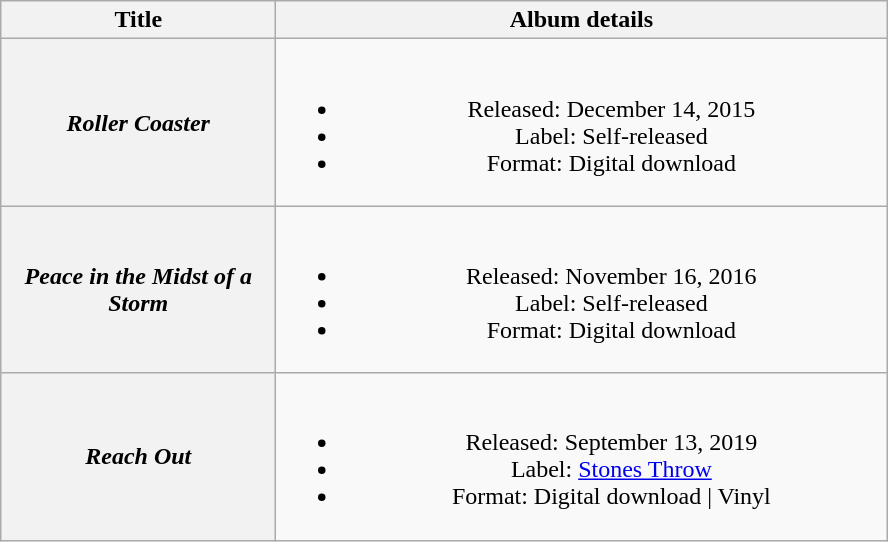<table class="wikitable plainrowheaders" style="text-align:center;">
<tr>
<th scope="col" style="width:11em;">Title</th>
<th scope="col" style="width:25em;">Album details</th>
</tr>
<tr>
<th scope="row"><em>Roller Coaster</em></th>
<td><br><ul><li>Released: December 14, 2015</li><li>Label: Self-released</li><li>Format: Digital download</li></ul></td>
</tr>
<tr>
<th scope="row"><em>Peace in the Midst of a Storm</em></th>
<td><br><ul><li>Released: November 16, 2016</li><li>Label: Self-released</li><li>Format: Digital download</li></ul></td>
</tr>
<tr>
<th scope="row"><em>Reach Out</em></th>
<td><br><ul><li>Released: September 13, 2019</li><li>Label: <a href='#'>Stones Throw</a></li><li>Format: Digital download | Vinyl</li></ul></td>
</tr>
</table>
